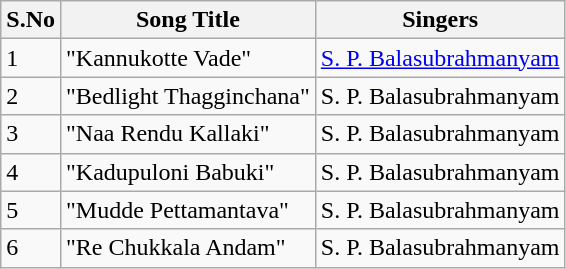<table class="wikitable">
<tr>
<th>S.No</th>
<th>Song Title</th>
<th>Singers</th>
</tr>
<tr>
<td>1</td>
<td>"Kannukotte Vade"</td>
<td><a href='#'>S. P. Balasubrahmanyam</a></td>
</tr>
<tr>
<td>2</td>
<td>"Bedlight Thagginchana"</td>
<td>S. P. Balasubrahmanyam</td>
</tr>
<tr>
<td>3</td>
<td>"Naa Rendu Kallaki"</td>
<td>S. P. Balasubrahmanyam</td>
</tr>
<tr>
<td>4</td>
<td>"Kadupuloni Babuki"</td>
<td>S. P. Balasubrahmanyam</td>
</tr>
<tr>
<td>5</td>
<td>"Mudde Pettamantava"</td>
<td>S. P. Balasubrahmanyam</td>
</tr>
<tr>
<td>6</td>
<td>"Re Chukkala Andam"</td>
<td>S. P. Balasubrahmanyam</td>
</tr>
</table>
